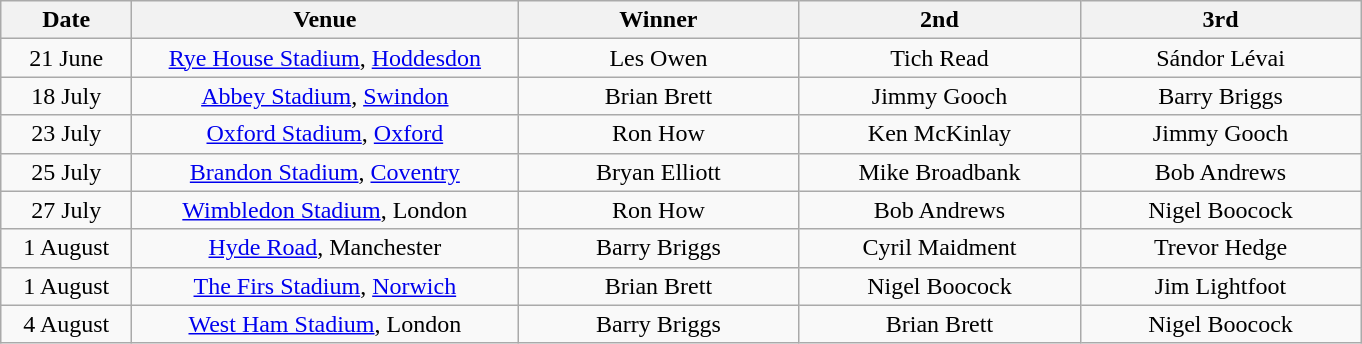<table class="wikitable" style="text-align:center">
<tr>
<th width=80>Date</th>
<th width=250>Venue</th>
<th width=180>Winner</th>
<th width=180>2nd</th>
<th width=180>3rd</th>
</tr>
<tr>
<td align=center>21 June</td>
<td><a href='#'>Rye House Stadium</a>, <a href='#'>Hoddesdon</a></td>
<td>Les Owen</td>
<td>Tich Read</td>
<td>Sándor Lévai</td>
</tr>
<tr>
<td align=center>18 July</td>
<td><a href='#'>Abbey Stadium</a>, <a href='#'>Swindon</a></td>
<td>Brian Brett</td>
<td>Jimmy Gooch</td>
<td>Barry Briggs</td>
</tr>
<tr>
<td align=center>23 July</td>
<td><a href='#'>Oxford Stadium</a>, <a href='#'>Oxford</a></td>
<td>Ron How</td>
<td>Ken McKinlay</td>
<td>Jimmy Gooch</td>
</tr>
<tr>
<td align=center>25 July</td>
<td><a href='#'>Brandon Stadium</a>, <a href='#'>Coventry</a></td>
<td>Bryan Elliott</td>
<td>Mike Broadbank</td>
<td>Bob Andrews</td>
</tr>
<tr>
<td align=center>27 July</td>
<td><a href='#'>Wimbledon Stadium</a>, London</td>
<td>Ron How</td>
<td>Bob Andrews</td>
<td>Nigel Boocock</td>
</tr>
<tr>
<td align=center>1 August</td>
<td><a href='#'>Hyde Road</a>, Manchester</td>
<td>Barry Briggs</td>
<td>Cyril Maidment</td>
<td>Trevor Hedge</td>
</tr>
<tr>
<td align=center>1 August</td>
<td><a href='#'>The Firs Stadium</a>, <a href='#'>Norwich</a></td>
<td>Brian Brett</td>
<td>Nigel Boocock</td>
<td>Jim Lightfoot</td>
</tr>
<tr>
<td align=center>4 August</td>
<td><a href='#'>West Ham Stadium</a>, London</td>
<td>Barry Briggs</td>
<td>Brian Brett</td>
<td>Nigel Boocock</td>
</tr>
</table>
